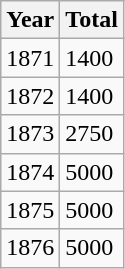<table class="wikitable">
<tr>
<th>Year</th>
<th>Total</th>
</tr>
<tr>
<td>1871</td>
<td>1400</td>
</tr>
<tr>
<td>1872</td>
<td>1400</td>
</tr>
<tr>
<td>1873</td>
<td>2750</td>
</tr>
<tr>
<td>1874</td>
<td>5000</td>
</tr>
<tr>
<td>1875</td>
<td>5000</td>
</tr>
<tr>
<td>1876</td>
<td>5000</td>
</tr>
</table>
